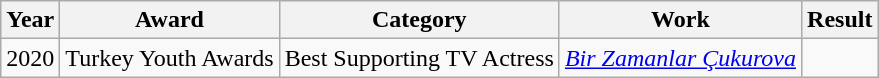<table class="wikitable">
<tr>
<th>Year</th>
<th>Award</th>
<th>Category</th>
<th>Work</th>
<th>Result</th>
</tr>
<tr>
<td>2020</td>
<td>Turkey Youth Awards</td>
<td>Best Supporting TV Actress</td>
<td><em><a href='#'>Bir Zamanlar Çukurova</a></em></td>
<td></td>
</tr>
</table>
